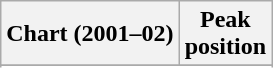<table class="wikitable sortable plainrowheaders" style="text-align:center">
<tr>
<th scope="col">Chart (2001–02)</th>
<th scope="col">Peak<br> position</th>
</tr>
<tr>
</tr>
<tr>
</tr>
</table>
